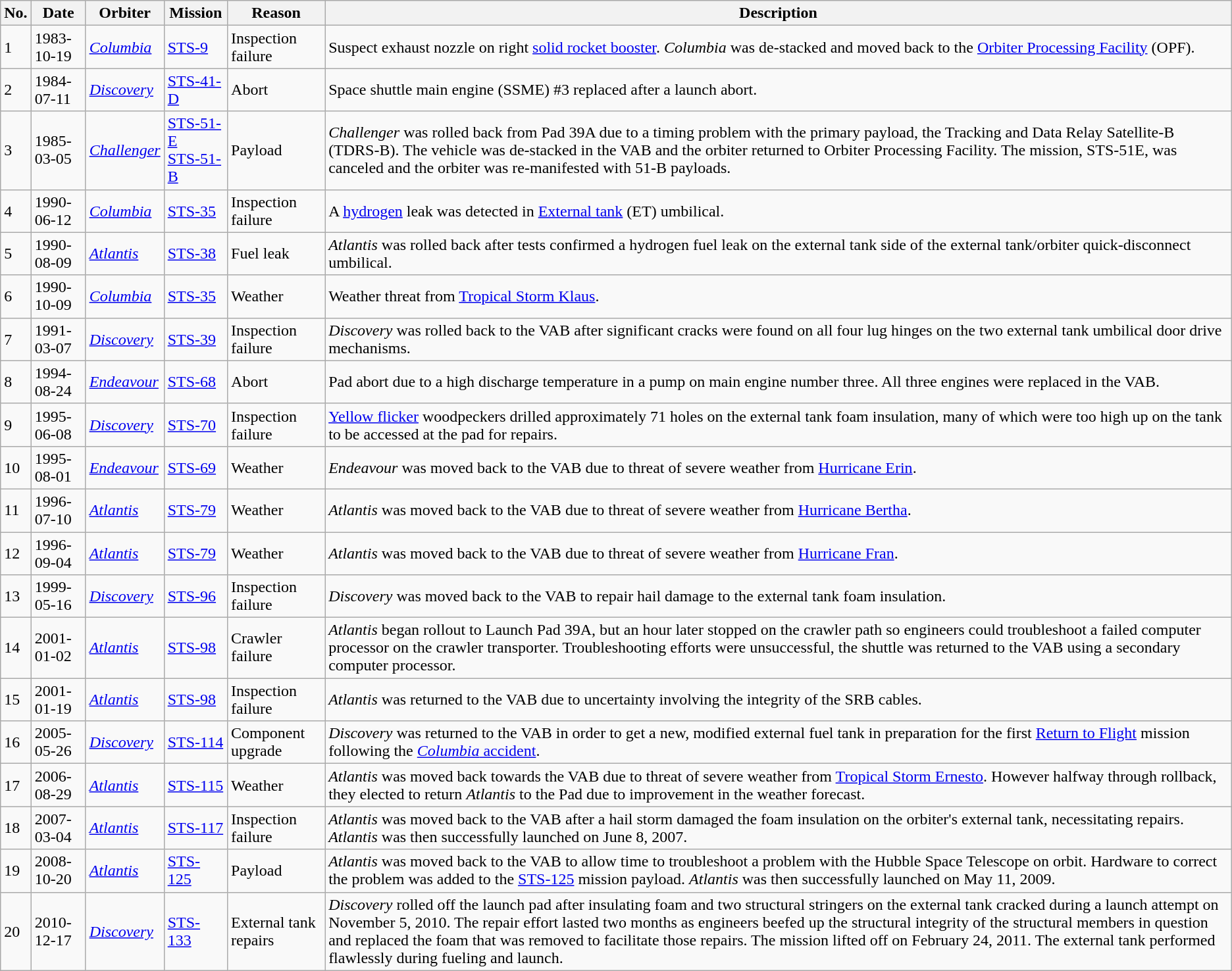<table class="wikitable sortable sticky-header">
<tr valign="top">
<th>No.</th>
<th>Date</th>
<th>Orbiter</th>
<th>Mission</th>
<th>Reason</th>
<th>Description</th>
</tr>
<tr>
<td>1</td>
<td class="nowrap">1983-10-19</td>
<td><em><a href='#'>Columbia</a></em></td>
<td><a href='#'>STS-9</a></td>
<td>Inspection failure</td>
<td>Suspect exhaust nozzle on right <a href='#'>solid rocket booster</a>. <em>Columbia</em> was de-stacked and moved back to the <a href='#'>Orbiter Processing Facility</a> (OPF).</td>
</tr>
<tr>
<td>2</td>
<td>1984-07-11</td>
<td><em><a href='#'>Discovery</a></em></td>
<td><a href='#'>STS-41-D</a></td>
<td>Abort</td>
<td>Space shuttle main engine (SSME) #3 replaced after a launch abort.</td>
</tr>
<tr>
<td>3</td>
<td>1985-03-05</td>
<td><em><a href='#'>Challenger</a></em></td>
<td><a href='#'>STS-51-E</a><br><a href='#'>STS-51-B</a></td>
<td>Payload</td>
<td><em>Challenger</em> was rolled back from Pad 39A due to a timing problem with the primary payload, the Tracking and Data Relay Satellite-B (TDRS-B). The vehicle was de-stacked in the VAB and the orbiter returned to Orbiter Processing Facility. The mission, STS-51E, was canceled and the orbiter was re-manifested with 51-B payloads.</td>
</tr>
<tr>
<td>4</td>
<td>1990-06-12</td>
<td><em><a href='#'>Columbia</a></em></td>
<td><a href='#'>STS-35</a></td>
<td>Inspection failure</td>
<td>A <a href='#'>hydrogen</a> leak was detected in <a href='#'>External tank</a> (ET) umbilical.</td>
</tr>
<tr>
<td>5</td>
<td>1990-08-09</td>
<td><em><a href='#'>Atlantis</a></em></td>
<td><a href='#'>STS-38</a></td>
<td>Fuel leak</td>
<td><em>Atlantis</em> was rolled back after tests confirmed a hydrogen fuel leak on the external tank side of the external tank/orbiter quick-disconnect umbilical.</td>
</tr>
<tr>
<td>6</td>
<td>1990-10-09</td>
<td><em><a href='#'>Columbia</a></em></td>
<td><a href='#'>STS-35</a></td>
<td>Weather</td>
<td>Weather threat from <a href='#'>Tropical Storm Klaus</a>.</td>
</tr>
<tr>
<td>7</td>
<td>1991-03-07</td>
<td><em><a href='#'>Discovery</a></em></td>
<td><a href='#'>STS-39</a></td>
<td>Inspection failure</td>
<td><em>Discovery</em> was rolled back to the VAB after significant cracks were found on all four lug hinges on the two external tank umbilical door drive mechanisms.</td>
</tr>
<tr>
<td>8</td>
<td>1994-08-24</td>
<td><em><a href='#'>Endeavour</a></em></td>
<td><a href='#'>STS-68</a></td>
<td>Abort</td>
<td>Pad abort due to a high discharge temperature in a pump on main engine number three. All three engines were replaced in the VAB.</td>
</tr>
<tr>
<td>9</td>
<td>1995-06-08</td>
<td><em><a href='#'>Discovery</a></em></td>
<td><a href='#'>STS-70</a></td>
<td>Inspection failure</td>
<td><a href='#'>Yellow flicker</a> woodpeckers drilled approximately 71 holes on the external tank foam insulation, many of which were too high up on the tank to be accessed at the pad for repairs.</td>
</tr>
<tr>
<td>10</td>
<td>1995-08-01</td>
<td><em><a href='#'>Endeavour</a></em></td>
<td><a href='#'>STS-69</a></td>
<td>Weather</td>
<td><em>Endeavour</em> was moved back to the VAB due to threat of severe weather from <a href='#'>Hurricane Erin</a>.</td>
</tr>
<tr>
<td>11</td>
<td>1996-07-10</td>
<td><em><a href='#'>Atlantis</a></em></td>
<td><a href='#'>STS-79</a></td>
<td>Weather</td>
<td><em>Atlantis</em> was moved back to the VAB due to threat of severe weather from <a href='#'>Hurricane Bertha</a>.</td>
</tr>
<tr>
<td>12</td>
<td>1996-09-04</td>
<td><em><a href='#'>Atlantis</a></em></td>
<td><a href='#'>STS-79</a></td>
<td>Weather</td>
<td><em>Atlantis</em> was moved back to the VAB due to threat of severe weather from <a href='#'>Hurricane Fran</a>.</td>
</tr>
<tr>
<td>13</td>
<td>1999-05-16</td>
<td><em><a href='#'>Discovery</a></em></td>
<td><a href='#'>STS-96</a></td>
<td>Inspection failure</td>
<td><em>Discovery</em> was moved back to the VAB to repair hail damage to the external tank foam insulation.</td>
</tr>
<tr>
<td>14</td>
<td>2001-01-02</td>
<td><em><a href='#'>Atlantis</a></em></td>
<td><a href='#'>STS-98</a></td>
<td>Crawler failure</td>
<td><em>Atlantis</em> began rollout to Launch Pad 39A, but an hour later stopped on the crawler path so engineers could troubleshoot a failed computer processor on the crawler transporter. Troubleshooting efforts were unsuccessful, the shuttle was returned to the VAB using a secondary computer processor.</td>
</tr>
<tr>
<td>15</td>
<td>2001-01-19</td>
<td><em><a href='#'>Atlantis</a></em></td>
<td><a href='#'>STS-98</a></td>
<td>Inspection failure</td>
<td><em>Atlantis</em> was returned to the VAB due to uncertainty involving the integrity of the SRB cables.</td>
</tr>
<tr>
<td>16</td>
<td>2005-05-26</td>
<td><em><a href='#'>Discovery</a></em></td>
<td><a href='#'>STS-114</a></td>
<td>Component upgrade</td>
<td><em>Discovery</em> was returned to the VAB in order to get a new, modified external fuel tank in preparation for the first <a href='#'>Return to Flight</a> mission following the <a href='#'><em>Columbia</em> accident</a>.</td>
</tr>
<tr>
<td>17</td>
<td>2006-08-29</td>
<td><em><a href='#'>Atlantis</a></em></td>
<td><a href='#'>STS-115</a></td>
<td>Weather</td>
<td><em>Atlantis</em> was moved back towards the VAB due to threat of severe weather from <a href='#'>Tropical Storm Ernesto</a>. However halfway through rollback, they elected to return <em>Atlantis</em> to the Pad due to improvement in the weather forecast.</td>
</tr>
<tr>
<td>18</td>
<td>2007-03-04</td>
<td><em><a href='#'>Atlantis</a></em></td>
<td><a href='#'>STS-117</a></td>
<td>Inspection failure</td>
<td><em>Atlantis</em> was moved back to the VAB after a hail storm damaged the foam insulation on the orbiter's external tank, necessitating repairs. <em>Atlantis</em> was then successfully launched on June 8, 2007.</td>
</tr>
<tr>
<td>19</td>
<td>2008-10-20</td>
<td><em><a href='#'>Atlantis</a></em></td>
<td><a href='#'>STS-125</a></td>
<td>Payload</td>
<td><em>Atlantis</em> was moved back to the VAB to allow time to troubleshoot a problem with the Hubble Space Telescope on orbit. Hardware to correct the problem was added to the <a href='#'>STS-125</a> mission payload. <em>Atlantis</em> was then successfully launched on May 11, 2009.</td>
</tr>
<tr>
<td>20</td>
<td>2010-12-17</td>
<td><em><a href='#'>Discovery</a></em></td>
<td><a href='#'>STS-133</a></td>
<td>External tank repairs</td>
<td><em>Discovery</em> rolled off the launch pad after insulating foam and two structural stringers on the external tank cracked during a launch attempt on November 5, 2010.  The repair effort lasted two months as engineers beefed up the structural integrity of the structural members in question and replaced the foam that was removed to facilitate those repairs.  The mission lifted off on February 24, 2011.  The external tank performed flawlessly during fueling and launch.</td>
</tr>
</table>
